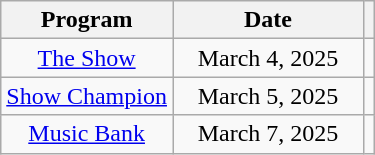<table class="wikitable sortable" style="text-align:center;">
<tr>
<th>Program</th>
<th width="120px">Date</th>
<th class="unsortable"></th>
</tr>
<tr>
<td><a href='#'>The Show</a></td>
<td>March 4, 2025</td>
<td></td>
</tr>
<tr>
<td><a href='#'>Show Champion</a></td>
<td>March 5, 2025</td>
<td></td>
</tr>
<tr>
<td><a href='#'>Music Bank</a></td>
<td>March 7, 2025</td>
<td></td>
</tr>
</table>
